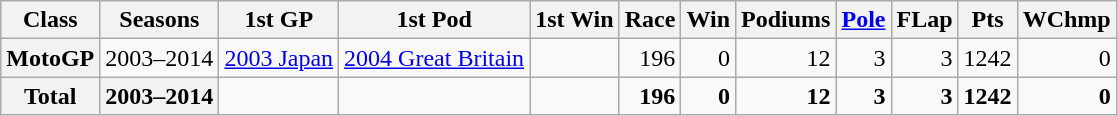<table class="wikitable">
<tr>
<th>Class</th>
<th>Seasons</th>
<th>1st GP</th>
<th>1st Pod</th>
<th>1st Win</th>
<th>Race</th>
<th>Win</th>
<th>Podiums</th>
<th><a href='#'>Pole</a></th>
<th>FLap</th>
<th>Pts</th>
<th>WChmp</th>
</tr>
<tr align="right">
<th>MotoGP</th>
<td>2003–2014</td>
<td align="left"><a href='#'>2003 Japan</a></td>
<td align="left"><a href='#'>2004 Great Britain</a></td>
<td align="left"></td>
<td>196</td>
<td>0</td>
<td>12</td>
<td>3</td>
<td>3</td>
<td>1242</td>
<td>0</td>
</tr>
<tr align="right">
<th>Total</th>
<th>2003–2014</th>
<td></td>
<td></td>
<td></td>
<td><strong>196</strong></td>
<td><strong>0</strong></td>
<td><strong>12</strong></td>
<td><strong>3</strong></td>
<td><strong>3</strong></td>
<td><strong>1242</strong></td>
<td><strong>0</strong></td>
</tr>
</table>
